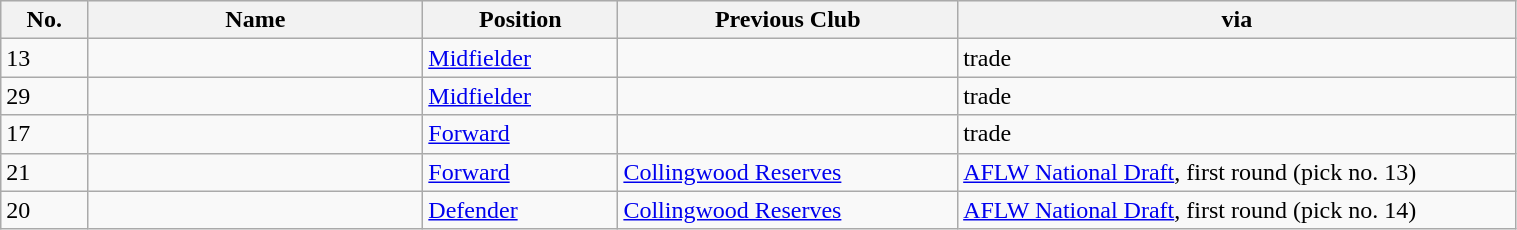<table class="wikitable sortable" style="width:80%;">
<tr style="background:#efefef;">
<th width=1%>No.</th>
<th width=6%>Name</th>
<th width=2%>Position</th>
<th width=5%>Previous Club</th>
<th width=10%>via</th>
</tr>
<tr>
<td align=left>13</td>
<td></td>
<td><a href='#'>Midfielder</a></td>
<td></td>
<td>trade</td>
</tr>
<tr>
<td align=left>29</td>
<td></td>
<td><a href='#'>Midfielder</a></td>
<td></td>
<td>trade</td>
</tr>
<tr>
<td align=left>17</td>
<td></td>
<td><a href='#'>Forward</a></td>
<td></td>
<td>trade</td>
</tr>
<tr>
<td align=left>21</td>
<td></td>
<td><a href='#'>Forward</a></td>
<td><a href='#'>Collingwood Reserves</a></td>
<td><a href='#'>AFLW National Draft</a>, first round (pick no. 13)</td>
</tr>
<tr>
<td align=left>20</td>
<td></td>
<td><a href='#'>Defender</a></td>
<td><a href='#'>Collingwood Reserves</a></td>
<td><a href='#'>AFLW National Draft</a>, first round (pick no. 14)</td>
</tr>
</table>
